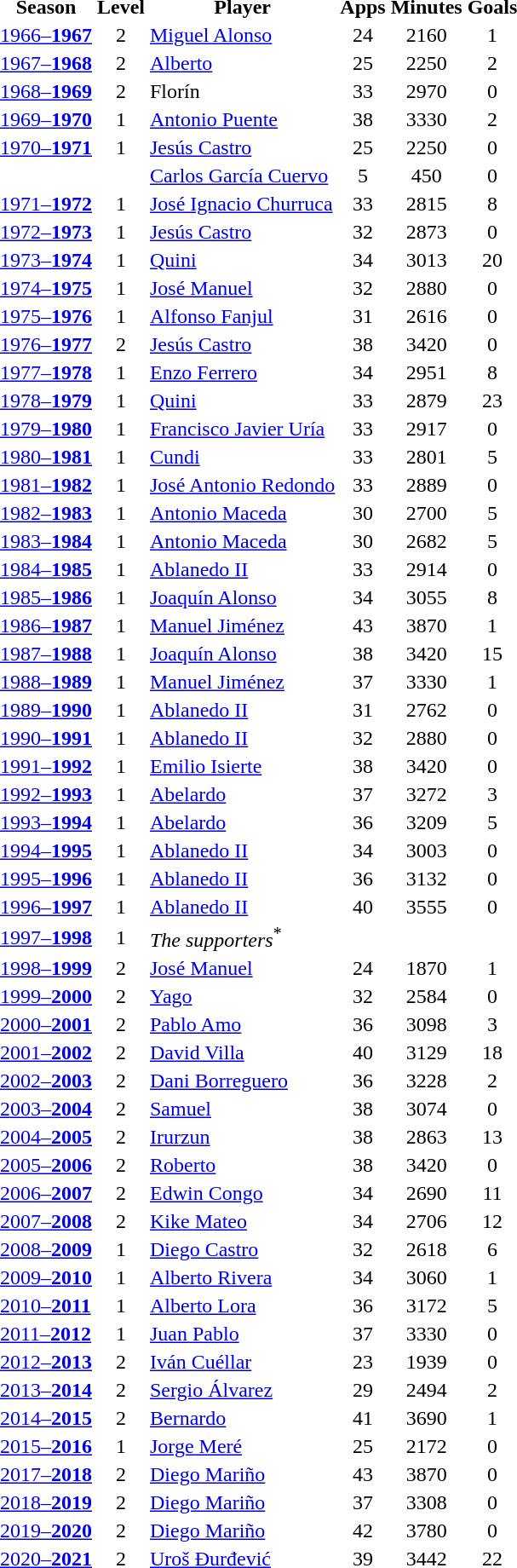<table>
<tr>
<td width="1"> </td>
<td valign="top"><br><table class="toccolours">
<tr>
<th>Season</th>
<th>Level</th>
<th>Player</th>
<th>Apps</th>
<th>Minutes</th>
<th>Goals</th>
</tr>
<tr>
<td><a href='#'>1966–<strong>1967</strong></a></td>
<td align="center">2</td>
<td> <a href='#'>Miguel Alonso</a></td>
<td align="center">24</td>
<td align="center">2160</td>
<td align="center">1</td>
</tr>
<tr>
<td><a href='#'>1967–<strong>1968</strong></a></td>
<td align="center">2</td>
<td> <a href='#'>Alberto</a></td>
<td align="center">25</td>
<td align="center">2250</td>
<td align="center">2</td>
</tr>
<tr>
<td><a href='#'>1968–<strong>1969</strong></a></td>
<td align="center">2</td>
<td> Florín</td>
<td align="center">33</td>
<td align="center">2970</td>
<td align="center">0</td>
</tr>
<tr>
<td><a href='#'>1969–<strong>1970</strong></a></td>
<td align="center">1</td>
<td> <a href='#'>Antonio Puente</a></td>
<td align="center">38</td>
<td align="center">3330</td>
<td align="center">2</td>
</tr>
<tr>
<td><a href='#'>1970–<strong>1971</strong></a></td>
<td align="center">1</td>
<td> <a href='#'>Jesús Castro</a></td>
<td align="center">25</td>
<td align="center">2250</td>
<td align="center">0</td>
</tr>
<tr>
<td></td>
<td></td>
<td> <a href='#'>Carlos García Cuervo</a></td>
<td align="center">5</td>
<td align="center">450</td>
<td align="center">0</td>
</tr>
<tr>
<td><a href='#'>1971–<strong>1972</strong></a></td>
<td align="center">1</td>
<td> <a href='#'>José Ignacio Churruca</a></td>
<td align="center">33</td>
<td align="center">2815</td>
<td align="center">8</td>
</tr>
<tr>
<td><a href='#'>1972–<strong>1973</strong></a></td>
<td align="center">1</td>
<td> <a href='#'>Jesús Castro</a> </td>
<td align="center">32</td>
<td align="center">2873</td>
<td align="center">0</td>
</tr>
<tr>
<td><a href='#'>1973–<strong>1974</strong></a></td>
<td align="center">1</td>
<td> <a href='#'>Quini</a></td>
<td align="center">34</td>
<td align="center">3013</td>
<td align="center">20</td>
</tr>
<tr>
<td><a href='#'>1974–<strong>1975</strong></a></td>
<td align="center">1</td>
<td> <a href='#'>José Manuel</a></td>
<td align="center">32</td>
<td align="center">2880</td>
<td align="center">0</td>
</tr>
<tr>
<td><a href='#'>1975–<strong>1976</strong></a></td>
<td align="center">1</td>
<td> <a href='#'>Alfonso Fanjul</a></td>
<td align="center">31</td>
<td align="center">2616</td>
<td align="center">0</td>
</tr>
<tr>
<td><a href='#'>1976–<strong>1977</strong></a></td>
<td align="center">2</td>
<td> <a href='#'>Jesús Castro</a> </td>
<td align="center">38</td>
<td align="center">3420</td>
<td align="center">0</td>
</tr>
<tr>
<td><a href='#'>1977–<strong>1978</strong></a></td>
<td align="center">1</td>
<td> <a href='#'>Enzo Ferrero</a></td>
<td align="center">34</td>
<td align="center">2951</td>
<td align="center">8</td>
</tr>
<tr>
<td><a href='#'>1978–<strong>1979</strong></a></td>
<td align="center">1</td>
<td> <a href='#'>Quini</a> </td>
<td align="center">33</td>
<td align="center">2879</td>
<td align="center">23</td>
</tr>
<tr>
<td><a href='#'>1979–<strong>1980</strong></a></td>
<td align="center">1</td>
<td> <a href='#'>Francisco Javier Uría</a></td>
<td align="center">33</td>
<td align="center">2917</td>
<td align="center">0</td>
</tr>
<tr>
<td><a href='#'>1980–<strong>1981</strong></a></td>
<td align="center">1</td>
<td> <a href='#'>Cundi</a></td>
<td align="center">33</td>
<td align="center">2801</td>
<td align="center">5</td>
</tr>
<tr>
<td><a href='#'>1981–<strong>1982</strong></a></td>
<td align="center">1</td>
<td> <a href='#'>José Antonio Redondo</a></td>
<td align="center">33</td>
<td align="center">2889</td>
<td align="center">0</td>
</tr>
<tr>
<td><a href='#'>1982–<strong>1983</strong></a></td>
<td align="center">1</td>
<td> <a href='#'>Antonio Maceda</a></td>
<td align="center">30</td>
<td align="center">2700</td>
<td align="center">5</td>
</tr>
<tr>
<td><a href='#'>1983–<strong>1984</strong></a></td>
<td align="center">1</td>
<td> <a href='#'>Antonio Maceda</a> </td>
<td align="center">30</td>
<td align="center">2682</td>
<td align="center">5</td>
</tr>
<tr>
<td><a href='#'>1984–<strong>1985</strong></a></td>
<td align="center">1</td>
<td> <a href='#'>Ablanedo II</a></td>
<td align="center">33</td>
<td align="center">2914</td>
<td align="center">0</td>
</tr>
<tr>
<td><a href='#'>1985–<strong>1986</strong></a></td>
<td align="center">1</td>
<td> <a href='#'>Joaquín Alonso</a></td>
<td align="center">34</td>
<td align="center">3055</td>
<td align="center">8</td>
</tr>
<tr>
<td><a href='#'>1986–<strong>1987</strong></a></td>
<td align="center">1</td>
<td> <a href='#'>Manuel Jiménez</a></td>
<td align="center">43</td>
<td align="center">3870</td>
<td align="center">1</td>
</tr>
<tr>
<td><a href='#'>1987–<strong>1988</strong></a></td>
<td align="center">1</td>
<td> <a href='#'>Joaquín Alonso</a> </td>
<td align="center">38</td>
<td align="center">3420</td>
<td align="center">15</td>
</tr>
<tr>
<td><a href='#'>1988–<strong>1989</strong></a></td>
<td align="center">1</td>
<td> <a href='#'>Manuel Jiménez</a> </td>
<td align="center">37</td>
<td align="center">3330</td>
<td align="center">1</td>
</tr>
<tr>
<td><a href='#'>1989–<strong>1990</strong></a></td>
<td align="center">1</td>
<td> <a href='#'>Ablanedo II</a> </td>
<td align="center">31</td>
<td align="center">2762</td>
<td align="center">0</td>
</tr>
<tr>
<td><a href='#'>1990–<strong>1991</strong></a></td>
<td align="center">1</td>
<td> <a href='#'>Ablanedo II</a> </td>
<td align="center">32</td>
<td align="center">2880</td>
<td align="center">0</td>
</tr>
<tr>
<td><a href='#'>1991–<strong>1992</strong></a></td>
<td align="center">1</td>
<td> <a href='#'>Emilio Isierte</a></td>
<td align="center">38</td>
<td align="center">3420</td>
<td align="center">0</td>
</tr>
<tr>
<td><a href='#'>1992–<strong>1993</strong></a></td>
<td align="center">1</td>
<td> <a href='#'>Abelardo</a></td>
<td align="center">37</td>
<td align="center">3272</td>
<td align="center">3</td>
</tr>
<tr>
<td><a href='#'>1993–<strong>1994</strong></a></td>
<td align="center">1</td>
<td> <a href='#'>Abelardo</a> </td>
<td align="center">36</td>
<td align="center">3209</td>
<td align="center">5</td>
</tr>
<tr>
<td><a href='#'>1994–<strong>1995</strong></a></td>
<td align="center">1</td>
<td> <a href='#'>Ablanedo II</a> </td>
<td align="center">34</td>
<td align="center">3003</td>
<td align="center">0</td>
</tr>
<tr>
<td><a href='#'>1995–<strong>1996</strong></a></td>
<td align="center">1</td>
<td> <a href='#'>Ablanedo II</a> </td>
<td align="center">36</td>
<td align="center">3132</td>
<td align="center">0</td>
</tr>
<tr>
<td><a href='#'>1996–<strong>1997</strong></a></td>
<td align="center">1</td>
<td> <a href='#'>Ablanedo II</a> </td>
<td align="center">40</td>
<td align="center">3555</td>
<td align="center">0</td>
</tr>
<tr>
<td><a href='#'>1997–<strong>1998</strong></a></td>
<td align="center">1</td>
<td><em>The supporters</em><sup>*</sup></td>
<td></td>
<td></td>
<td></td>
</tr>
<tr>
<td><a href='#'>1998–<strong>1999</strong></a></td>
<td align="center">2</td>
<td> <a href='#'>José Manuel</a></td>
<td align="center">24</td>
<td align="center">1870</td>
<td align="center">1</td>
</tr>
<tr>
<td><a href='#'>1999–<strong>2000</strong></a></td>
<td align="center">2</td>
<td> <a href='#'>Yago</a></td>
<td align="center">32</td>
<td align="center">2584</td>
<td align="center">0</td>
</tr>
<tr>
<td><a href='#'>2000–<strong>2001</strong></a></td>
<td align="center">2</td>
<td> <a href='#'>Pablo Amo</a></td>
<td align="center">36</td>
<td align="center">3098</td>
<td align="center">3</td>
</tr>
<tr>
<td><a href='#'>2001–<strong>2002</strong></a></td>
<td align="center">2</td>
<td> <a href='#'>David Villa</a></td>
<td align="center">40</td>
<td align="center">3129</td>
<td align="center">18</td>
</tr>
<tr>
<td><a href='#'>2002–<strong>2003</strong></a></td>
<td align="center">2</td>
<td> <a href='#'>Dani Borreguero</a></td>
<td align="center">36</td>
<td align="center">3228</td>
<td align="center">2</td>
</tr>
<tr>
<td><a href='#'>2003–<strong>2004</strong></a></td>
<td align="center">2</td>
<td> <a href='#'>Samuel</a></td>
<td align="center">38</td>
<td align="center">3074</td>
<td align="center">0</td>
</tr>
<tr>
<td><a href='#'>2004–<strong>2005</strong></a></td>
<td align="center">2</td>
<td> <a href='#'>Irurzun</a></td>
<td align="center">38</td>
<td align="center">2863</td>
<td align="center">13</td>
</tr>
<tr>
<td><a href='#'>2005–<strong>2006</strong></a></td>
<td align="center">2</td>
<td> <a href='#'>Roberto</a></td>
<td align="center">38</td>
<td align="center">3420</td>
<td align="center">0</td>
</tr>
<tr>
<td><a href='#'>2006–<strong>2007</strong></a></td>
<td align="center">2</td>
<td> <a href='#'>Edwin Congo</a></td>
<td align="center">34</td>
<td align="center">2690</td>
<td align="center">11</td>
</tr>
<tr>
<td><a href='#'>2007–<strong>2008</strong></a></td>
<td align="center">2</td>
<td> <a href='#'>Kike Mateo</a></td>
<td align="center">34</td>
<td align="center">2706</td>
<td align="center">12</td>
</tr>
<tr>
<td><a href='#'>2008–<strong>2009</strong></a></td>
<td align="center">1</td>
<td> <a href='#'>Diego Castro</a></td>
<td align="center">32</td>
<td align="center">2618</td>
<td align="center">6</td>
</tr>
<tr>
<td><a href='#'>2009–<strong>2010</strong></a></td>
<td align="center">1</td>
<td> <a href='#'>Alberto Rivera</a></td>
<td align="center">34</td>
<td align="center">3060</td>
<td align="center">1</td>
</tr>
<tr>
<td><a href='#'>2010–<strong>2011</strong></a></td>
<td align="center">1</td>
<td> <a href='#'>Alberto Lora</a></td>
<td align="center">36</td>
<td align="center">3172</td>
<td align="center">5</td>
</tr>
<tr>
<td><a href='#'>2011–<strong>2012</strong></a></td>
<td align="center">1</td>
<td> <a href='#'>Juan Pablo</a></td>
<td align="center">37</td>
<td align="center">3330</td>
<td align="center">0</td>
</tr>
<tr>
<td><a href='#'>2012–<strong>2013</strong></a></td>
<td align="center">2</td>
<td> <a href='#'>Iván Cuéllar</a></td>
<td align="center">23</td>
<td align="center">1939</td>
<td align="center">0</td>
</tr>
<tr>
<td><a href='#'>2013–<strong>2014</strong></a></td>
<td align="center">2</td>
<td> <a href='#'>Sergio Álvarez</a></td>
<td align="center">29</td>
<td align="center">2494</td>
<td align="center">2</td>
</tr>
<tr>
<td><a href='#'>2014–<strong>2015</strong></a></td>
<td align="center">2</td>
<td> <a href='#'>Bernardo</a></td>
<td align="center">41</td>
<td align="center">3690</td>
<td align="center">1</td>
</tr>
<tr>
<td><a href='#'>2015–<strong>2016</strong></a></td>
<td align="center">1</td>
<td> <a href='#'>Jorge Meré</a></td>
<td align="center">25</td>
<td align="center">2172</td>
<td align="center">0</td>
</tr>
<tr>
<td><a href='#'>2017–<strong>2018</strong></a></td>
<td align="center">2</td>
<td> <a href='#'>Diego Mariño</a></td>
<td align="center">43</td>
<td align="center">3870</td>
<td align="center">0</td>
</tr>
<tr>
<td><a href='#'>2018–<strong>2019</strong></a></td>
<td align="center">2</td>
<td> <a href='#'>Diego Mariño</a> </td>
<td align="center">37</td>
<td align="center">3308</td>
<td align="center">0</td>
</tr>
<tr>
<td><a href='#'>2019–<strong>2020</strong></a></td>
<td align="center">2</td>
<td> <a href='#'>Diego Mariño</a> </td>
<td align="center">42</td>
<td align="center">3780</td>
<td align="center">0</td>
</tr>
<tr>
<td><a href='#'>2020–<strong>2021</strong></a></td>
<td align="center">2</td>
<td> <a href='#'>Uroš Đurđević</a></td>
<td align="center">39</td>
<td align="center">3442</td>
<td align="center">22</td>
</tr>
</table>
</td>
</tr>
</table>
